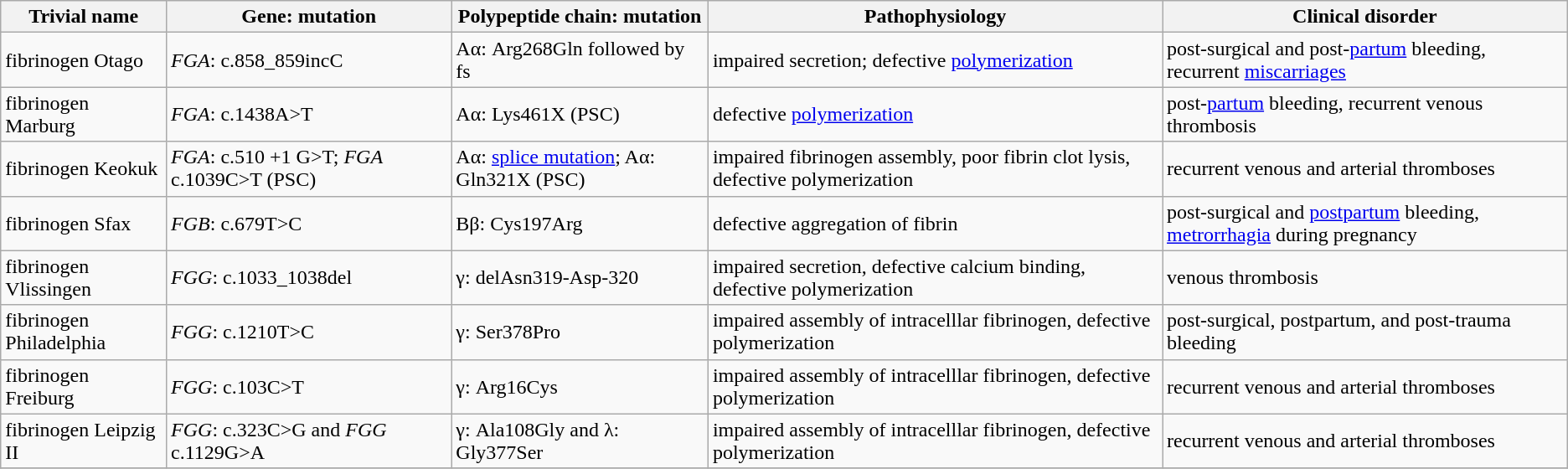<table class="wikitable">
<tr>
<th>Trivial name</th>
<th>Gene: mutation</th>
<th>Polypeptide chain: mutation</th>
<th>Pathophysiology</th>
<th>Clinical disorder</th>
</tr>
<tr>
<td>fibrinogen Otago</td>
<td><em>FGA</em>: c.858_859incC</td>
<td>Aα: Arg268Gln followed by fs</td>
<td>impaired secretion; defective <a href='#'>polymerization</a></td>
<td>post-surgical and post-<a href='#'>partum</a> bleeding, recurrent <a href='#'>miscarriages</a></td>
</tr>
<tr>
<td>fibrinogen Marburg</td>
<td><em>FGA</em>: c.1438A>T</td>
<td>Aα: Lys461X (PSC)</td>
<td>defective <a href='#'>polymerization</a></td>
<td>post-<a href='#'>partum</a> bleeding, recurrent venous thrombosis</td>
</tr>
<tr>
<td>fibrinogen Keokuk</td>
<td><em>FGA</em>: c.510 +1 G>T; <em>FGA</em> c.1039C>T (PSC)</td>
<td>Aα: <a href='#'>splice mutation</a>; Aα: Gln321X (PSC)</td>
<td>impaired fibrinogen assembly, poor fibrin clot lysis, defective polymerization</td>
<td>recurrent venous and arterial thromboses</td>
</tr>
<tr>
<td>fibrinogen Sfax</td>
<td><em>FGB</em>: c.679T>C</td>
<td>Bβ: Cys197Arg</td>
<td>defective aggregation of fibrin</td>
<td>post-surgical and <a href='#'>postpartum</a> bleeding, <a href='#'>metrorrhagia</a> during pregnancy</td>
</tr>
<tr>
<td>fibrinogen Vlissingen</td>
<td><em>FGG</em>: c.1033_1038del</td>
<td>γ: delAsn319-Asp-320</td>
<td>impaired secretion, defective calcium binding, defective polymerization</td>
<td>venous thrombosis</td>
</tr>
<tr>
<td>fibrinogen Philadelphia</td>
<td><em>FGG</em>: c.1210T>C</td>
<td>γ: Ser378Pro</td>
<td>impaired assembly of intracelllar fibrinogen, defective polymerization</td>
<td>post-surgical, postpartum, and post-trauma bleeding</td>
</tr>
<tr>
<td>fibrinogen Freiburg</td>
<td><em>FGG</em>: c.103C>T</td>
<td>γ: Arg16Cys</td>
<td>impaired assembly of intracelllar fibrinogen, defective polymerization</td>
<td>recurrent venous and arterial thromboses</td>
</tr>
<tr>
<td>fibrinogen Leipzig II</td>
<td><em>FGG</em>: c.323C>G and <em>FGG</em> c.1129G>A</td>
<td>γ: Ala108Gly and λ: Gly377Ser</td>
<td>impaired assembly of intracelllar fibrinogen, defective polymerization</td>
<td>recurrent venous and arterial thromboses</td>
</tr>
<tr>
</tr>
</table>
